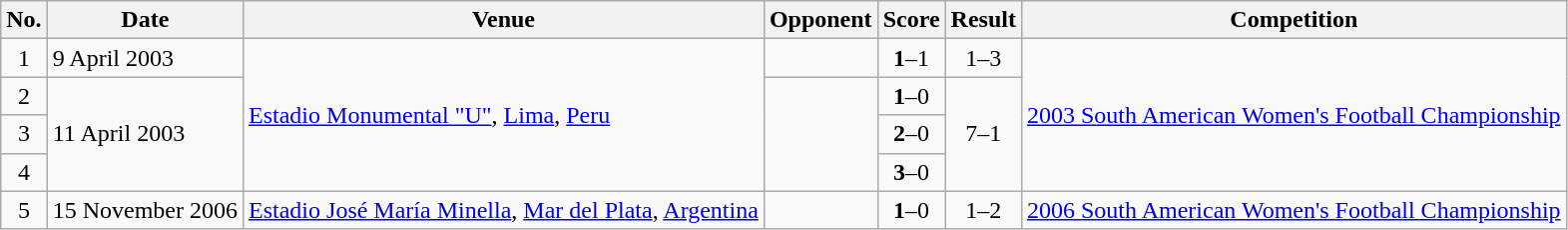<table class="wikitable">
<tr>
<th>No.</th>
<th>Date</th>
<th>Venue</th>
<th>Opponent</th>
<th>Score</th>
<th>Result</th>
<th>Competition</th>
</tr>
<tr>
<td style="text-align:center;">1</td>
<td>9 April 2003</td>
<td rowspan=4><a href='#'>Estadio Monumental "U"</a>, <a href='#'>Lima</a>, <a href='#'>Peru</a></td>
<td></td>
<td style="text-align:center;"><strong>1</strong>–1</td>
<td style="text-align:center;">1–3</td>
<td rowspan=4><a href='#'>2003 South American Women's Football Championship</a></td>
</tr>
<tr>
<td style="text-align:center;">2</td>
<td rowspan=3>11 April 2003</td>
<td rowspan=3></td>
<td style="text-align:center;"><strong>1</strong>–0</td>
<td rowspan=3 style="text-align:center;">7–1</td>
</tr>
<tr style="text-align:center;">
<td>3</td>
<td><strong>2</strong>–0</td>
</tr>
<tr style="text-align:center;">
<td>4</td>
<td><strong>3</strong>–0</td>
</tr>
<tr>
<td style="text-align:center;">5</td>
<td>15 November 2006</td>
<td><a href='#'>Estadio José María Minella</a>, <a href='#'>Mar del Plata</a>, <a href='#'>Argentina</a></td>
<td></td>
<td style="text-align:center;"><strong>1</strong>–0</td>
<td style="text-align:center;">1–2</td>
<td><a href='#'>2006 South American Women's Football Championship</a></td>
</tr>
</table>
